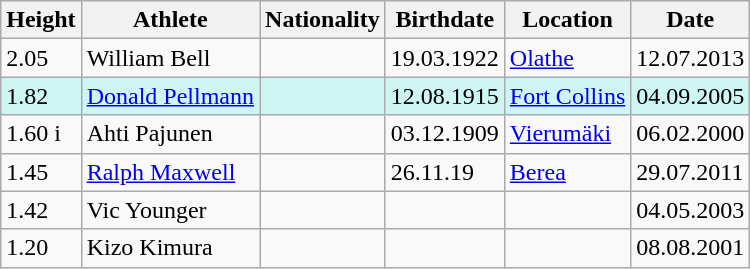<table class="wikitable">
<tr>
<th>Height</th>
<th>Athlete</th>
<th>Nationality</th>
<th>Birthdate</th>
<th>Location</th>
<th>Date</th>
</tr>
<tr>
<td>2.05</td>
<td>William Bell</td>
<td></td>
<td>19.03.1922</td>
<td><a href='#'>Olathe</a></td>
<td>12.07.2013</td>
</tr>
<tr bgcolor=#CEF6F5>
<td>1.82</td>
<td><a href='#'>Donald Pellmann</a></td>
<td></td>
<td>12.08.1915</td>
<td><a href='#'>Fort Collins</a></td>
<td>04.09.2005</td>
</tr>
<tr>
<td>1.60 i</td>
<td>Ahti Pajunen</td>
<td></td>
<td>03.12.1909</td>
<td><a href='#'>Vierumäki</a></td>
<td>06.02.2000</td>
</tr>
<tr>
<td>1.45</td>
<td><a href='#'>Ralph Maxwell</a></td>
<td></td>
<td>26.11.19</td>
<td><a href='#'>Berea</a></td>
<td>29.07.2011</td>
</tr>
<tr>
<td>1.42</td>
<td>Vic Younger</td>
<td></td>
<td></td>
<td></td>
<td>04.05.2003</td>
</tr>
<tr>
<td>1.20</td>
<td>Kizo Kimura</td>
<td></td>
<td></td>
<td></td>
<td>08.08.2001</td>
</tr>
</table>
